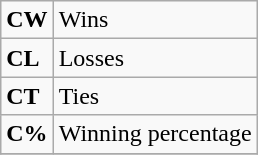<table class="wikitable">
<tr>
<td><strong>CW</strong></td>
<td>Wins</td>
</tr>
<tr>
<td><strong>CL</strong></td>
<td>Losses</td>
</tr>
<tr>
<td><strong>CT</strong></td>
<td>Ties</td>
</tr>
<tr>
<td><strong>C%</strong></td>
<td>Winning percentage</td>
</tr>
<tr>
</tr>
</table>
